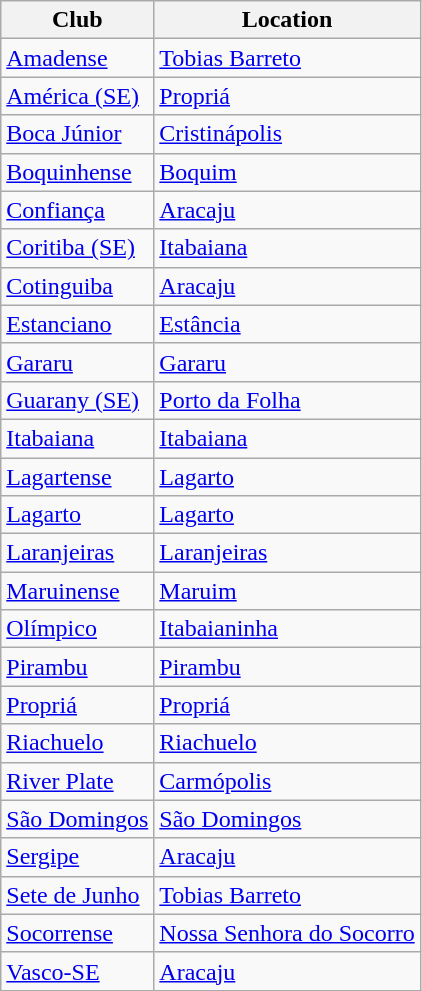<table class="wikitable sortable">
<tr>
<th>Club</th>
<th>Location</th>
</tr>
<tr>
<td><a href='#'>Amadense</a></td>
<td><a href='#'>Tobias Barreto</a></td>
</tr>
<tr>
<td><a href='#'>América (SE)</a></td>
<td><a href='#'>Propriá</a></td>
</tr>
<tr>
<td><a href='#'>Boca Júnior</a></td>
<td><a href='#'>Cristinápolis</a></td>
</tr>
<tr>
<td><a href='#'>Boquinhense</a></td>
<td><a href='#'>Boquim</a></td>
</tr>
<tr>
<td><a href='#'>Confiança</a></td>
<td><a href='#'>Aracaju</a></td>
</tr>
<tr>
<td><a href='#'>Coritiba (SE)</a></td>
<td><a href='#'>Itabaiana</a></td>
</tr>
<tr>
<td><a href='#'>Cotinguiba</a></td>
<td><a href='#'>Aracaju</a></td>
</tr>
<tr>
<td><a href='#'>Estanciano</a></td>
<td><a href='#'>Estância</a></td>
</tr>
<tr>
<td><a href='#'>Gararu</a></td>
<td><a href='#'>Gararu</a></td>
</tr>
<tr>
<td><a href='#'>Guarany (SE)</a></td>
<td><a href='#'>Porto da Folha</a></td>
</tr>
<tr>
<td><a href='#'>Itabaiana</a></td>
<td><a href='#'>Itabaiana</a></td>
</tr>
<tr>
<td><a href='#'>Lagartense</a></td>
<td><a href='#'>Lagarto</a></td>
</tr>
<tr>
<td><a href='#'>Lagarto</a></td>
<td><a href='#'>Lagarto</a></td>
</tr>
<tr>
<td><a href='#'>Laranjeiras</a></td>
<td><a href='#'>Laranjeiras</a></td>
</tr>
<tr>
<td><a href='#'>Maruinense</a></td>
<td><a href='#'>Maruim</a></td>
</tr>
<tr>
<td><a href='#'>Olímpico</a></td>
<td><a href='#'>Itabaianinha</a></td>
</tr>
<tr>
<td><a href='#'>Pirambu</a></td>
<td><a href='#'>Pirambu</a></td>
</tr>
<tr>
<td><a href='#'>Propriá</a></td>
<td><a href='#'>Propriá</a></td>
</tr>
<tr>
<td><a href='#'>Riachuelo</a></td>
<td><a href='#'>Riachuelo</a></td>
</tr>
<tr>
<td><a href='#'>River Plate</a></td>
<td><a href='#'>Carmópolis</a></td>
</tr>
<tr>
<td><a href='#'>São Domingos</a></td>
<td><a href='#'>São Domingos</a></td>
</tr>
<tr>
<td><a href='#'>Sergipe</a></td>
<td><a href='#'>Aracaju</a></td>
</tr>
<tr>
<td><a href='#'>Sete de Junho</a></td>
<td><a href='#'>Tobias Barreto</a></td>
</tr>
<tr>
<td><a href='#'>Socorrense</a></td>
<td><a href='#'>Nossa Senhora do Socorro</a></td>
</tr>
<tr>
<td><a href='#'>Vasco-SE</a></td>
<td><a href='#'>Aracaju</a></td>
</tr>
</table>
